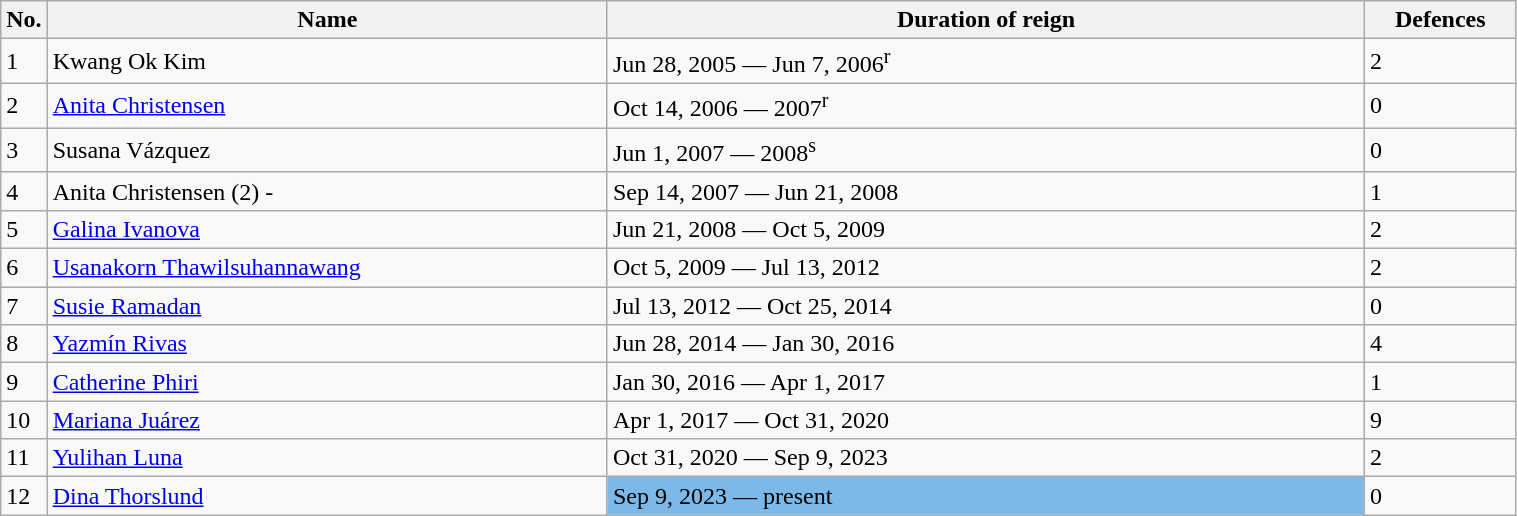<table class="wikitable" width=80%>
<tr>
<th width=3%>No.</th>
<th width=37%>Name</th>
<th width=50%>Duration of reign</th>
<th width=10%>Defences</th>
</tr>
<tr>
<td>1</td>
<td align=left> Kwang Ok Kim</td>
<td>Jun 28, 2005 — Jun 7, 2006<sup>r</sup></td>
<td>2</td>
</tr>
<tr>
<td>2</td>
<td align=left> <a href='#'>Anita Christensen</a></td>
<td>Oct 14, 2006 — 2007<sup>r</sup></td>
<td>0</td>
</tr>
<tr>
<td>3</td>
<td align=left> Susana Vázquez</td>
<td>Jun 1, 2007 — 2008<sup>s</sup></td>
<td>0</td>
</tr>
<tr>
<td>4</td>
<td align=left> Anita Christensen (2) - </td>
<td>Sep 14, 2007 — Jun 21, 2008</td>
<td>1</td>
</tr>
<tr>
<td>5</td>
<td align=left> <a href='#'>Galina Ivanova</a></td>
<td>Jun 21, 2008 — Oct 5, 2009</td>
<td>2</td>
</tr>
<tr>
<td>6</td>
<td align=left> <a href='#'>Usanakorn Thawilsuhannawang</a></td>
<td>Oct 5, 2009 — Jul 13, 2012</td>
<td>2</td>
</tr>
<tr>
<td>7</td>
<td align=left> <a href='#'>Susie Ramadan</a></td>
<td>Jul 13, 2012 — Oct 25, 2014</td>
<td>0</td>
</tr>
<tr>
<td>8</td>
<td align=left> <a href='#'>Yazmín Rivas</a></td>
<td>Jun 28, 2014 — Jan 30, 2016</td>
<td>4</td>
</tr>
<tr>
<td>9</td>
<td align=left> <a href='#'>Catherine Phiri</a></td>
<td>Jan 30, 2016 — Apr 1, 2017</td>
<td>1</td>
</tr>
<tr>
<td>10</td>
<td align=left> <a href='#'>Mariana Juárez</a></td>
<td>Apr 1, 2017 — Oct 31, 2020</td>
<td>9</td>
</tr>
<tr>
<td>11</td>
<td align=left> <a href='#'>Yulihan Luna</a></td>
<td>Oct 31, 2020 — Sep 9, 2023</td>
<td>2</td>
</tr>
<tr>
<td>12</td>
<td align=left> <a href='#'>Dina Thorslund</a></td>
<td style="background:#7CB9E8;" width=5px>Sep 9, 2023 — present</td>
<td>0</td>
</tr>
</table>
